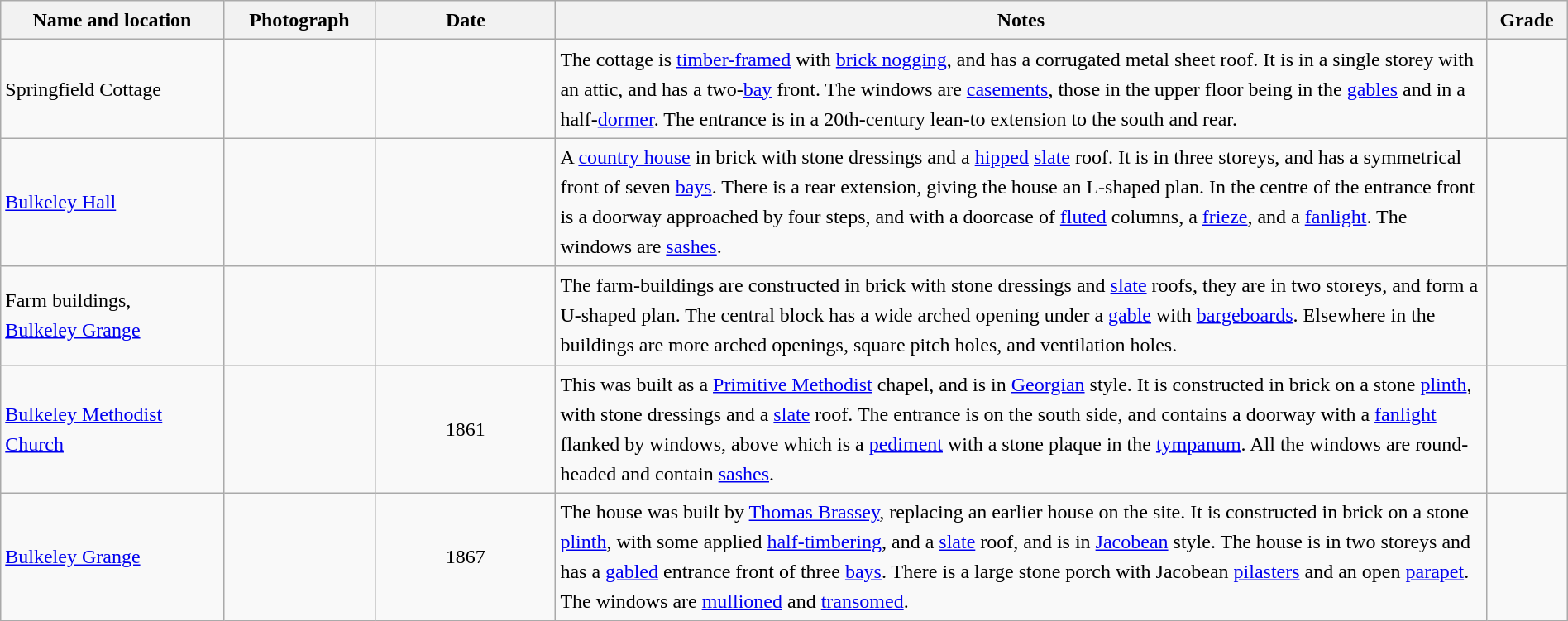<table class="wikitable sortable plainrowheaders" style="width:100%;border:0px;text-align:left;line-height:150%;">
<tr>
<th scope="col"  style="width:150px">Name and location</th>
<th scope="col"  style="width:100px" class="unsortable">Photograph</th>
<th scope="col"  style="width:120px">Date</th>
<th scope="col"  style="width:650px" class="unsortable">Notes</th>
<th scope="col"  style="width:50px">Grade</th>
</tr>
<tr>
<td>Springfield Cottage<br><small></small></td>
<td></td>
<td align="center"></td>
<td>The cottage is <a href='#'>timber-framed</a> with <a href='#'>brick nogging</a>, and has a corrugated metal sheet roof.  It is in a single storey with an attic, and has a two-<a href='#'>bay</a> front.  The windows are <a href='#'>casements</a>, those in the upper floor being in the <a href='#'>gables</a> and in a half-<a href='#'>dormer</a>.  The entrance is in a 20th-century lean-to extension to the south and rear.</td>
<td align="center" ></td>
</tr>
<tr>
<td><a href='#'>Bulkeley Hall</a><br><small></small></td>
<td></td>
<td align="center"></td>
<td>A <a href='#'>country house</a> in brick with stone dressings and a <a href='#'>hipped</a> <a href='#'>slate</a> roof.  It is in three storeys, and has a symmetrical front of seven <a href='#'>bays</a>.  There is a rear extension, giving the house an L-shaped plan.  In the centre of the entrance front is a doorway approached by four steps, and with a doorcase of <a href='#'>fluted</a> columns, a <a href='#'>frieze</a>, and a <a href='#'>fanlight</a>.  The windows are <a href='#'>sashes</a>.</td>
<td align="center" ></td>
</tr>
<tr>
<td>Farm buildings,<br><a href='#'>Bulkeley Grange</a><br><small></small></td>
<td></td>
<td align="center"></td>
<td>The farm-buildings are constructed in brick with stone dressings and <a href='#'>slate</a> roofs, they are in two storeys, and form a U-shaped plan.  The central block has a wide arched opening under a <a href='#'>gable</a> with <a href='#'>bargeboards</a>.  Elsewhere in the buildings are more arched openings, square pitch holes, and ventilation holes.</td>
<td align="center" ></td>
</tr>
<tr>
<td><a href='#'>Bulkeley Methodist Church</a><br><small></small></td>
<td></td>
<td align="center">1861</td>
<td>This was built as a <a href='#'>Primitive Methodist</a> chapel, and is in <a href='#'>Georgian</a> style.  It is constructed in brick on a stone <a href='#'>plinth</a>, with stone dressings and a <a href='#'>slate</a> roof.  The entrance is on the south side, and contains a doorway with a <a href='#'>fanlight</a> flanked by windows, above which is a <a href='#'>pediment</a> with a stone plaque in the <a href='#'>tympanum</a>.  All the windows are round-headed and contain <a href='#'>sashes</a>.</td>
<td align="center" ></td>
</tr>
<tr>
<td><a href='#'>Bulkeley Grange</a><br><small></small></td>
<td></td>
<td align="center">1867</td>
<td>The house was built by <a href='#'>Thomas Brassey</a>, replacing an earlier house on the site.  It is constructed in brick on a stone <a href='#'>plinth</a>, with some applied <a href='#'>half-timbering</a>, and a <a href='#'>slate</a> roof, and is in <a href='#'>Jacobean</a> style.  The house is in two storeys and has a <a href='#'>gabled</a> entrance front of three <a href='#'>bays</a>. There is a large stone porch with Jacobean <a href='#'>pilasters</a> and an open <a href='#'>parapet</a>.  The windows are <a href='#'>mullioned</a> and <a href='#'>transomed</a>.</td>
<td align="center" ></td>
</tr>
<tr>
</tr>
</table>
